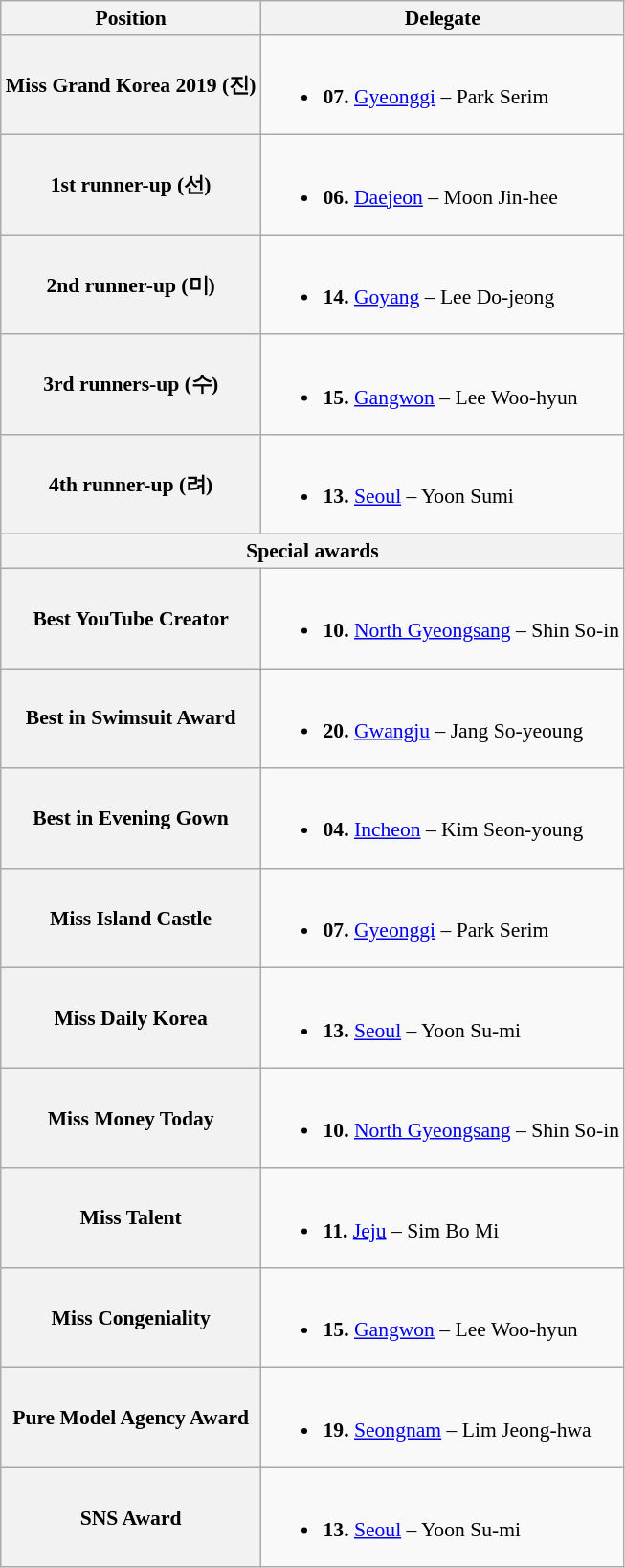<table class="wikitable" style="font-size:90%;">
<tr>
<th>Position</th>
<th>Delegate</th>
</tr>
<tr>
<th>Miss Grand Korea 2019 (진)</th>
<td><br><ul><li><strong>07.</strong> <a href='#'>Gyeonggi</a> – Park Serim</li></ul></td>
</tr>
<tr>
<th>1st runner-up (선)</th>
<td><br><ul><li><strong>06.</strong> <a href='#'>Daejeon</a> – Moon Jin-hee</li></ul></td>
</tr>
<tr>
<th>2nd runner-up (미)</th>
<td><br><ul><li><strong>14.</strong> <a href='#'>Goyang</a> – Lee Do-jeong</li></ul></td>
</tr>
<tr>
<th>3rd runners-up (수)</th>
<td><br><ul><li><strong>15.</strong> <a href='#'>Gangwon</a> – Lee Woo-hyun</li></ul></td>
</tr>
<tr>
<th>4th runner-up (려)</th>
<td><br><ul><li><strong>13.</strong> <a href='#'>Seoul</a> – Yoon Sumi</li></ul></td>
</tr>
<tr>
<th colspan=2>Special awards</th>
</tr>
<tr>
<th>Best YouTube Creator</th>
<td><br><ul><li><strong>10.</strong> <a href='#'>North Gyeongsang</a> – Shin So-in</li></ul></td>
</tr>
<tr>
<th>Best in Swimsuit Award</th>
<td><br><ul><li><strong>20.</strong> <a href='#'>Gwangju</a> – Jang So-yeoung</li></ul></td>
</tr>
<tr>
<th>Best in Evening Gown</th>
<td><br><ul><li><strong>04.</strong> <a href='#'>Incheon</a> – Kim Seon-young</li></ul></td>
</tr>
<tr>
<th>Miss Island Castle</th>
<td><br><ul><li><strong>07.</strong> <a href='#'>Gyeonggi</a> – Park Serim</li></ul></td>
</tr>
<tr>
<th>Miss Daily Korea</th>
<td><br><ul><li><strong>13.</strong> <a href='#'>Seoul</a> – Yoon Su-mi</li></ul></td>
</tr>
<tr>
<th>Miss Money Today</th>
<td><br><ul><li><strong>10.</strong> <a href='#'>North Gyeongsang</a> – Shin So-in</li></ul></td>
</tr>
<tr>
<th>Miss Talent</th>
<td><br><ul><li><strong>11.</strong> <a href='#'>Jeju</a> – Sim Bo Mi</li></ul></td>
</tr>
<tr>
<th>Miss Congeniality</th>
<td><br><ul><li><strong>15.</strong> <a href='#'>Gangwon</a> – Lee Woo-hyun</li></ul></td>
</tr>
<tr>
<th>Pure Model Agency Award</th>
<td><br><ul><li><strong>19.</strong> <a href='#'>Seongnam</a> – Lim Jeong-hwa</li></ul></td>
</tr>
<tr>
<th>SNS Award</th>
<td><br><ul><li><strong>13.</strong> <a href='#'>Seoul</a> – Yoon Su-mi</li></ul></td>
</tr>
</table>
